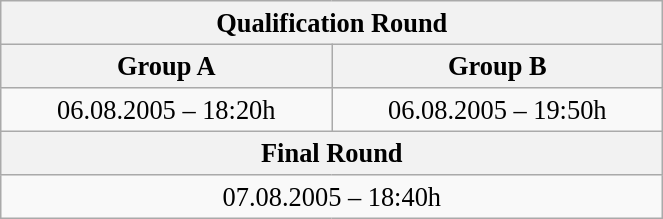<table class="wikitable" style=" text-align:center; font-size:110%;" width="35%">
<tr>
<th colspan="2">Qualification Round</th>
</tr>
<tr>
<th>Group A</th>
<th>Group B</th>
</tr>
<tr>
<td>06.08.2005 – 18:20h</td>
<td>06.08.2005 – 19:50h</td>
</tr>
<tr>
<th colspan="2">Final Round</th>
</tr>
<tr>
<td colspan="2">07.08.2005 – 18:40h</td>
</tr>
</table>
